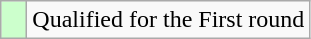<table class=wikitable>
<tr>
<td width=10px style="background-color:#ccffcc;"></td>
<td>Qualified for the First round</td>
</tr>
</table>
